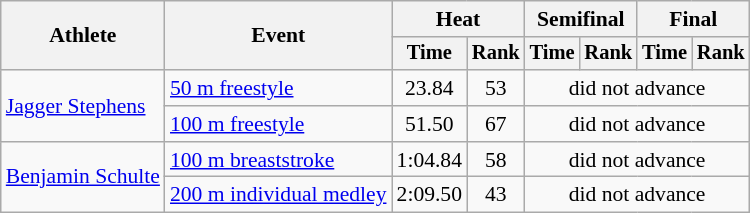<table class=wikitable style="font-size:90%">
<tr>
<th rowspan="2">Athlete</th>
<th rowspan="2">Event</th>
<th colspan="2">Heat</th>
<th colspan="2">Semifinal</th>
<th colspan="2">Final</th>
</tr>
<tr style="font-size:95%">
<th>Time</th>
<th>Rank</th>
<th>Time</th>
<th>Rank</th>
<th>Time</th>
<th>Rank</th>
</tr>
<tr align=center>
<td align=left rowspan=2><a href='#'>Jagger Stephens</a></td>
<td align=left><a href='#'>50 m freestyle</a></td>
<td>23.84</td>
<td>53</td>
<td colspan=4>did not advance</td>
</tr>
<tr align=center>
<td align=left><a href='#'>100 m freestyle</a></td>
<td>51.50</td>
<td>67</td>
<td colspan=4>did not advance</td>
</tr>
<tr align=center>
<td align=left rowspan=2><a href='#'>Benjamin Schulte</a></td>
<td align=left><a href='#'>100 m breaststroke</a></td>
<td>1:04.84</td>
<td>58</td>
<td colspan=4>did not advance</td>
</tr>
<tr align=center>
<td align=left><a href='#'>200 m individual medley</a></td>
<td>2:09.50</td>
<td>43</td>
<td colspan=4>did not advance</td>
</tr>
</table>
